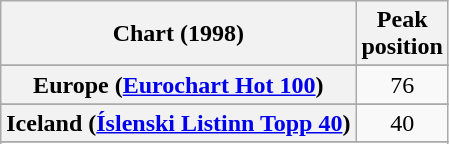<table class="wikitable sortable plainrowheaders" style="text-align:center">
<tr>
<th>Chart (1998)</th>
<th>Peak<br>position</th>
</tr>
<tr>
</tr>
<tr>
</tr>
<tr>
<th scope="row">Europe (<a href='#'>Eurochart Hot 100</a>)</th>
<td>76</td>
</tr>
<tr>
</tr>
<tr>
<th scope="row">Iceland (<a href='#'>Íslenski Listinn Topp 40</a>)</th>
<td>40</td>
</tr>
<tr>
</tr>
<tr>
</tr>
<tr>
</tr>
<tr>
</tr>
<tr>
</tr>
<tr>
</tr>
<tr>
</tr>
</table>
